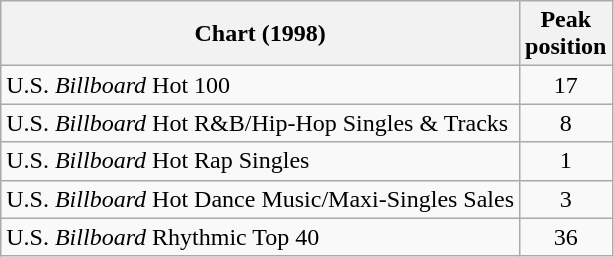<table class="wikitable">
<tr>
<th>Chart (1998)</th>
<th>Peak<br>position</th>
</tr>
<tr>
<td>U.S. <em>Billboard</em> Hot 100</td>
<td align="center">17</td>
</tr>
<tr>
<td>U.S. <em>Billboard</em> Hot R&B/Hip-Hop Singles & Tracks</td>
<td align="center">8</td>
</tr>
<tr>
<td>U.S. <em>Billboard</em> Hot Rap Singles</td>
<td align="center">1</td>
</tr>
<tr>
<td>U.S. <em>Billboard</em> Hot Dance Music/Maxi-Singles Sales</td>
<td align="center">3</td>
</tr>
<tr>
<td>U.S. <em>Billboard</em> Rhythmic Top 40</td>
<td align="center">36</td>
</tr>
</table>
